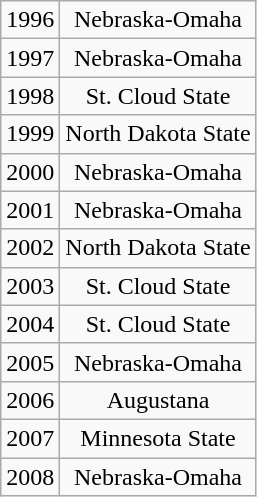<table class="wikitable" style="text-align:center">
<tr>
<td>1996</td>
<td>Nebraska-Omaha</td>
</tr>
<tr>
<td>1997</td>
<td>Nebraska-Omaha</td>
</tr>
<tr>
<td>1998</td>
<td>St. Cloud State</td>
</tr>
<tr>
<td>1999</td>
<td>North Dakota State</td>
</tr>
<tr>
<td>2000</td>
<td>Nebraska-Omaha</td>
</tr>
<tr>
<td>2001</td>
<td>Nebraska-Omaha</td>
</tr>
<tr>
<td>2002</td>
<td>North Dakota State</td>
</tr>
<tr>
<td>2003</td>
<td>St. Cloud State</td>
</tr>
<tr>
<td>2004</td>
<td>St. Cloud State</td>
</tr>
<tr>
<td>2005</td>
<td>Nebraska-Omaha</td>
</tr>
<tr>
<td>2006</td>
<td>Augustana</td>
</tr>
<tr>
<td>2007</td>
<td>Minnesota State</td>
</tr>
<tr>
<td>2008</td>
<td>Nebraska-Omaha</td>
</tr>
</table>
